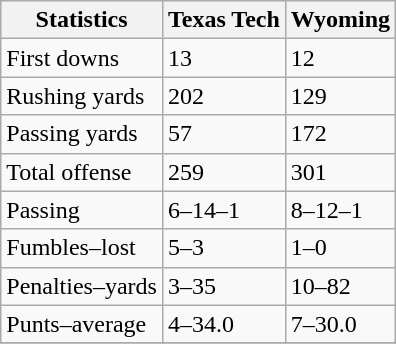<table class="wikitable">
<tr>
<th>Statistics</th>
<th>Texas Tech</th>
<th>Wyoming</th>
</tr>
<tr>
<td>First downs</td>
<td>13</td>
<td>12</td>
</tr>
<tr>
<td>Rushing yards</td>
<td>202</td>
<td>129</td>
</tr>
<tr>
<td>Passing yards</td>
<td>57</td>
<td>172</td>
</tr>
<tr>
<td>Total offense</td>
<td>259</td>
<td>301</td>
</tr>
<tr>
<td>Passing</td>
<td>6–14–1</td>
<td>8–12–1</td>
</tr>
<tr>
<td>Fumbles–lost</td>
<td>5–3</td>
<td>1–0</td>
</tr>
<tr>
<td>Penalties–yards</td>
<td>3–35</td>
<td>10–82</td>
</tr>
<tr>
<td>Punts–average</td>
<td>4–34.0</td>
<td>7–30.0</td>
</tr>
<tr>
</tr>
</table>
